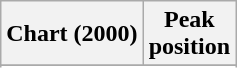<table class="wikitable plainrowheaders">
<tr>
<th scope="col">Chart (2000)</th>
<th scope="col">Peak<br>position</th>
</tr>
<tr>
</tr>
<tr>
</tr>
</table>
